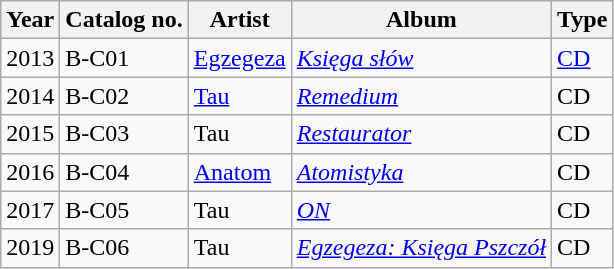<table class="wikitable">
<tr>
<th>Year</th>
<th>Catalog no.</th>
<th>Artist</th>
<th>Album</th>
<th>Type</th>
</tr>
<tr>
<td>2013</td>
<td>B-C01</td>
<td><a href='#'>Egzegeza</a></td>
<td><em><a href='#'>Księga słów</a></em></td>
<td><a href='#'>CD</a></td>
</tr>
<tr>
<td>2014</td>
<td>B-C02</td>
<td><a href='#'>Tau</a></td>
<td><em><a href='#'>Remedium</a></em></td>
<td>CD</td>
</tr>
<tr>
<td>2015</td>
<td>B-C03</td>
<td>Tau</td>
<td><em><a href='#'>Restaurator</a></em></td>
<td>CD</td>
</tr>
<tr>
<td>2016</td>
<td>B-C04</td>
<td><a href='#'>Anatom</a></td>
<td><em><a href='#'>Atomistyka</a></em></td>
<td>CD</td>
</tr>
<tr>
<td>2017</td>
<td>B-C05</td>
<td>Tau</td>
<td><em><a href='#'>ON</a></em></td>
<td>CD</td>
</tr>
<tr>
<td>2019</td>
<td>B-C06</td>
<td>Tau</td>
<td><em><a href='#'>Egzegeza: Księga Pszczół</a></em></td>
<td>CD</td>
</tr>
</table>
